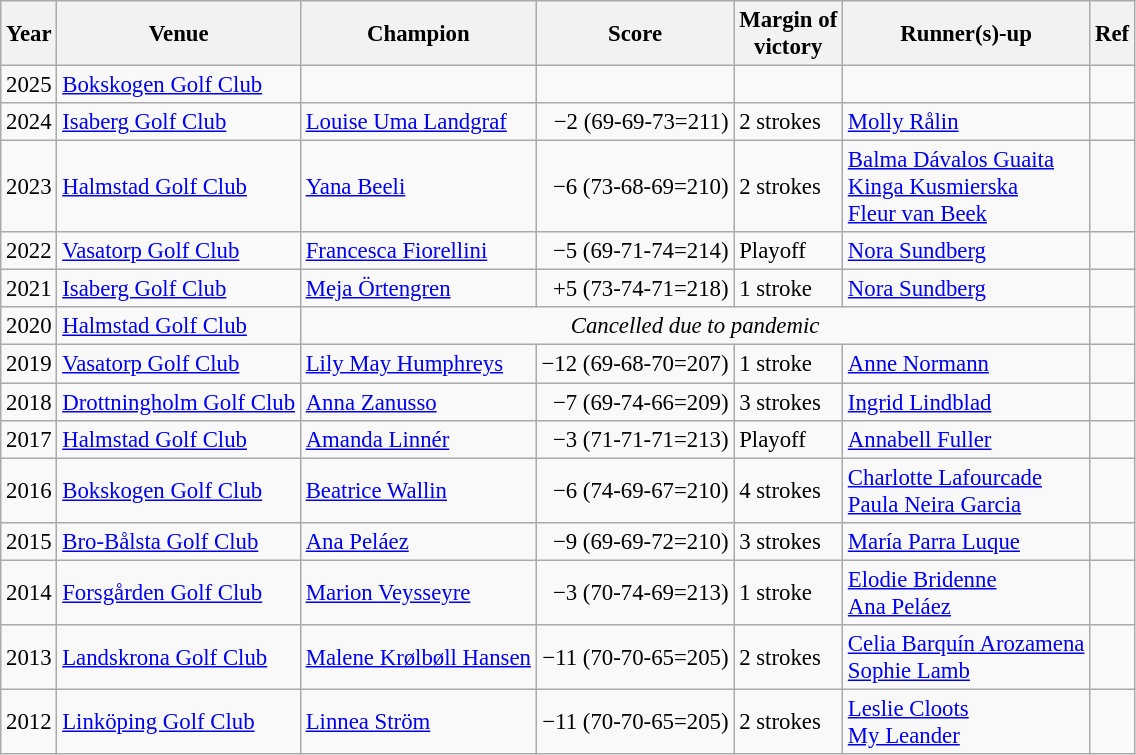<table class="wikitable" style="font-size:95%">
<tr>
<th>Year</th>
<th>Venue</th>
<th>Champion</th>
<th>Score</th>
<th>Margin of<br>victory</th>
<th>Runner(s)-up</th>
<th>Ref</th>
</tr>
<tr>
<td>2025</td>
<td><a href='#'>Bokskogen Golf Club</a></td>
<td></td>
<td align=right></td>
<td></td>
<td></td>
<td></td>
</tr>
<tr>
<td>2024</td>
<td><a href='#'>Isaberg Golf Club</a></td>
<td> <a href='#'>Louise Uma Landgraf</a></td>
<td align=right>−2 (69-69-73=211)</td>
<td>2 strokes</td>
<td> <a href='#'>Molly Rålin</a></td>
<td></td>
</tr>
<tr>
<td>2023</td>
<td><a href='#'>Halmstad Golf Club</a></td>
<td> <a href='#'>Yana Beeli</a></td>
<td align=right>−6 (73-68-69=210)</td>
<td>2 strokes</td>
<td> <a href='#'>Balma Dávalos Guaita</a><br> <a href='#'>Kinga Kusmierska</a><br> <a href='#'>Fleur van Beek</a></td>
<td></td>
</tr>
<tr>
<td>2022</td>
<td><a href='#'>Vasatorp Golf Club</a></td>
<td> <a href='#'>Francesca Fiorellini</a></td>
<td align=right>−5 (69-71-74=214)</td>
<td>Playoff</td>
<td> <a href='#'>Nora Sundberg</a></td>
<td></td>
</tr>
<tr>
<td>2021</td>
<td><a href='#'>Isaberg Golf Club</a></td>
<td> <a href='#'>Meja Örtengren</a></td>
<td align=right>+5 (73-74-71=218)</td>
<td>1 stroke</td>
<td> <a href='#'>Nora Sundberg</a></td>
<td> </td>
</tr>
<tr>
<td>2020</td>
<td><a href='#'>Halmstad Golf Club</a></td>
<td colspan=4 align=center><em>Cancelled due to pandemic</em></td>
<td></td>
</tr>
<tr>
<td>2019</td>
<td><a href='#'>Vasatorp Golf Club</a></td>
<td> <a href='#'>Lily May Humphreys</a></td>
<td align=right>−12 (69-68-70=207)</td>
<td>1 stroke</td>
<td> <a href='#'>Anne Normann</a></td>
<td></td>
</tr>
<tr>
<td>2018</td>
<td><a href='#'>Drottningholm Golf Club</a></td>
<td> <a href='#'>Anna Zanusso</a></td>
<td align=right>−7 (69-74-66=209)</td>
<td>3 strokes</td>
<td> <a href='#'>Ingrid Lindblad</a></td>
<td></td>
</tr>
<tr>
<td>2017</td>
<td><a href='#'>Halmstad Golf Club</a></td>
<td> <a href='#'>Amanda Linnér</a></td>
<td align=right>−3 (71-71-71=213)</td>
<td>Playoff</td>
<td> <a href='#'>Annabell Fuller</a></td>
<td></td>
</tr>
<tr>
<td>2016</td>
<td><a href='#'>Bokskogen Golf Club</a></td>
<td> <a href='#'>Beatrice Wallin</a></td>
<td align=right>−6 (74-69-67=210)</td>
<td>4 strokes</td>
<td> <a href='#'>Charlotte Lafourcade</a><br> <a href='#'>Paula Neira Garcia</a></td>
<td></td>
</tr>
<tr>
<td>2015</td>
<td><a href='#'>Bro-Bålsta Golf Club</a></td>
<td> <a href='#'>Ana Peláez</a></td>
<td align=right>−9 (69-69-72=210)</td>
<td>3 strokes</td>
<td> <a href='#'>María Parra Luque</a></td>
<td></td>
</tr>
<tr>
<td>2014</td>
<td><a href='#'>Forsgården Golf Club</a></td>
<td> <a href='#'>Marion Veysseyre</a></td>
<td align=right>−3 (70-74-69=213)</td>
<td>1 stroke</td>
<td> <a href='#'>Elodie Bridenne</a><br> <a href='#'>Ana Peláez</a></td>
<td></td>
</tr>
<tr>
<td>2013</td>
<td><a href='#'>Landskrona Golf Club</a></td>
<td> <a href='#'>Malene Krølbøll Hansen</a></td>
<td align=right>−11 (70-70-65=205)</td>
<td>2 strokes</td>
<td> <a href='#'>Celia Barquín Arozamena</a><br> <a href='#'>Sophie Lamb</a></td>
<td></td>
</tr>
<tr>
<td>2012</td>
<td><a href='#'>Linköping Golf Club</a></td>
<td> <a href='#'>Linnea Ström</a></td>
<td align=right>−11 (70-70-65=205)</td>
<td>2 strokes</td>
<td> <a href='#'>Leslie Cloots</a><br> <a href='#'>My Leander</a></td>
<td></td>
</tr>
</table>
